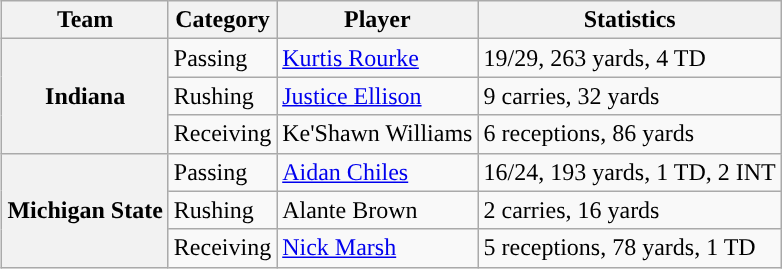<table class="wikitable" style="float:right">
<tr>
<th>Team</th>
<th>Category</th>
<th>Player</th>
<th>Statistics</th>
</tr>
<tr>
<th rowspan=3>Indiana</th>
<td>Passing</td>
<td><a href='#'>Kurtis Rourke</a></td>
<td>19/29, 263 yards, 4 TD</td>
</tr>
<tr>
<td>Rushing</td>
<td><a href='#'>Justice Ellison</a></td>
<td>9 carries, 32 yards</td>
</tr>
<tr>
<td>Receiving</td>
<td>Ke'Shawn Williams</td>
<td>6 receptions, 86 yards</td>
</tr>
<tr>
<th rowspan=3>Michigan State</th>
<td>Passing</td>
<td><a href='#'>Aidan Chiles</a></td>
<td>16/24, 193 yards, 1 TD, 2 INT</td>
</tr>
<tr>
<td>Rushing</td>
<td>Alante Brown</td>
<td>2 carries, 16 yards</td>
</tr>
<tr>
<td>Receiving</td>
<td><a href='#'>Nick Marsh</a></td>
<td>5 receptions, 78 yards, 1 TD</td>
</tr>
</table>
